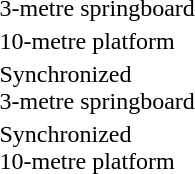<table>
<tr>
<td>3-metre springboard <br></td>
<td><strong></strong></td>
<td></td>
<td></td>
</tr>
<tr>
<td>10-metre platform <br></td>
<td><strong></strong></td>
<td></td>
<td></td>
</tr>
<tr>
<td>Synchronized<br>3-metre springboard <br></td>
<td><strong><br></strong></td>
<td><br></td>
<td><br></td>
</tr>
<tr>
<td>Synchronized<br>10-metre platform <br></td>
<td><strong><br></strong></td>
<td><br></td>
<td><br></td>
</tr>
</table>
